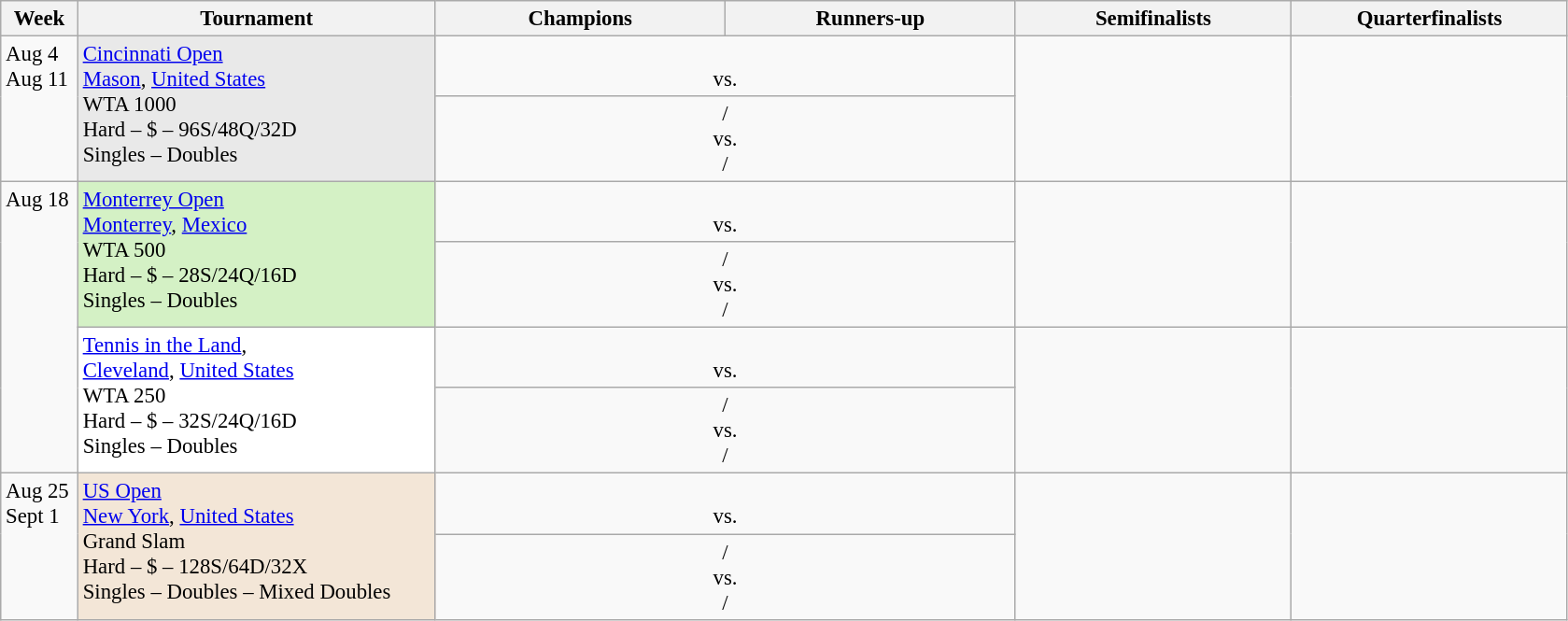<table class="wikitable" style=font-size:95%>
<tr>
<th style="width:48px;">Week</th>
<th style="width:248px;">Tournament</th>
<th style="width:200px;">Champions</th>
<th style="width:200px;">Runners-up</th>
<th style="width:190px;">Semifinalists</th>
<th style="width:190px;">Quarterfinalists</th>
</tr>
<tr style="vertical-align:top">
<td rowspan="2">Aug 4<br>Aug 11</td>
<td style="background:#e9e9e9;" rowspan="2"><a href='#'>Cincinnati Open</a><br><a href='#'>Mason</a>, <a href='#'>United States</a><br>WTA 1000<br>Hard – $ – 96S/48Q/32D<br>Singles – Doubles</td>
<td colspan="2" align=center><br>vs.<br></td>
<td rowspan="2"><br></td>
<td rowspan="2"><br><br><br></td>
</tr>
<tr style="vertical-align:top">
<td colspan="2" align=center> / <br>vs.<br> / </td>
</tr>
<tr style="vertical-align:top">
<td rowspan="4">Aug 18</td>
<td style="background:#D4F1C5;" rowspan="2"><a href='#'>Monterrey Open</a><br><a href='#'>Monterrey</a>, <a href='#'>Mexico</a><br>WTA 500<br>Hard – $ – 28S/24Q/16D<br>Singles – Doubles</td>
<td colspan="2" align=center><br>vs.<br></td>
<td rowspan="2"><br></td>
<td rowspan="2"><br><br><br></td>
</tr>
<tr style="vertical-align:top">
<td colspan="2" align=center> / <br>vs.<br> / </td>
</tr>
<tr style="vertical-align:top">
<td style="background:#fff;" rowspan="2"><a href='#'>Tennis in the Land</a>,<br><a href='#'>Cleveland</a>, <a href='#'>United States</a><br>WTA 250<br>Hard – $ – 32S/24Q/16D<br>Singles – Doubles</td>
<td colspan="2" align=center><br>vs.<br></td>
<td rowspan="2"><br></td>
<td rowspan="2"><br><br><br></td>
</tr>
<tr style="vertical-align:top">
<td colspan="2" align=center> / <br>vs.<br> / </td>
</tr>
<tr style="vertical-align:top">
<td rowspan="2">Aug 25<br>Sept 1</td>
<td style="background:#F3E6D7;" rowspan="2"><a href='#'>US Open</a><br><a href='#'>New York</a>, <a href='#'>United States</a><br>Grand Slam<br>Hard – $ – 128S/64D/32X<br>Singles – Doubles – Mixed Doubles</td>
<td colspan="2" align=center><br>vs.<br></td>
<td rowspan="2"><br></td>
<td rowspan="2"><br><br><br></td>
</tr>
<tr style="vertical-align:top">
<td colspan="2" align=center> / <br>vs.<br> / </td>
</tr>
</table>
